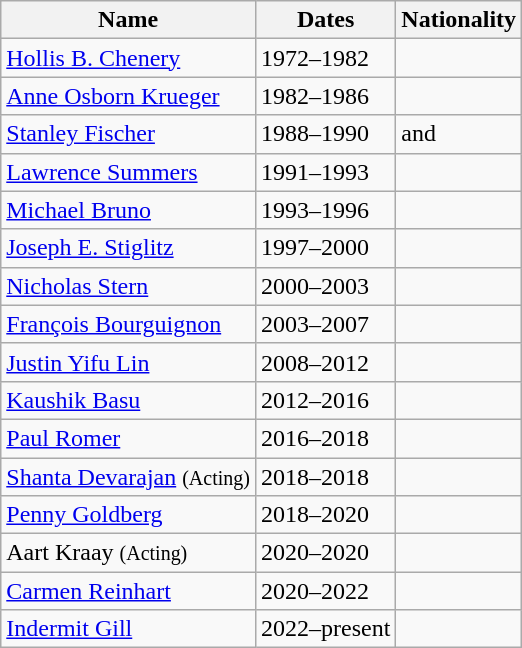<table class="wikitable">
<tr>
<th>Name</th>
<th>Dates</th>
<th>Nationality</th>
</tr>
<tr>
<td><a href='#'>Hollis B. Chenery</a></td>
<td>1972–1982</td>
<td></td>
</tr>
<tr>
<td><a href='#'>Anne Osborn Krueger</a></td>
<td>1982–1986</td>
<td></td>
</tr>
<tr>
<td><a href='#'>Stanley Fischer</a></td>
<td>1988–1990</td>
<td> and </td>
</tr>
<tr>
<td><a href='#'>Lawrence Summers</a></td>
<td>1991–1993</td>
<td></td>
</tr>
<tr>
<td><a href='#'>Michael Bruno</a></td>
<td>1993–1996</td>
<td></td>
</tr>
<tr>
<td><a href='#'>Joseph E. Stiglitz</a></td>
<td>1997–2000</td>
<td></td>
</tr>
<tr>
<td><a href='#'>Nicholas Stern</a></td>
<td>2000–2003</td>
<td></td>
</tr>
<tr>
<td><a href='#'>François Bourguignon</a></td>
<td>2003–2007</td>
<td></td>
</tr>
<tr>
<td><a href='#'>Justin Yifu Lin</a></td>
<td>2008–2012</td>
<td></td>
</tr>
<tr>
<td><a href='#'>Kaushik Basu</a></td>
<td>2012–2016</td>
<td></td>
</tr>
<tr>
<td><a href='#'>Paul Romer</a></td>
<td>2016–2018</td>
<td></td>
</tr>
<tr>
<td><a href='#'>Shanta Devarajan</a> <small>(Acting)</small></td>
<td>2018–2018</td>
<td></td>
</tr>
<tr>
<td><a href='#'>Penny Goldberg</a></td>
<td>2018–2020</td>
<td></td>
</tr>
<tr>
<td>Aart Kraay <small>(Acting)</small></td>
<td>2020–2020</td>
<td></td>
</tr>
<tr>
<td><a href='#'>Carmen Reinhart</a></td>
<td>2020–2022</td>
<td></td>
</tr>
<tr>
<td><a href='#'>Indermit Gill</a></td>
<td>2022–present</td>
<td></td>
</tr>
</table>
